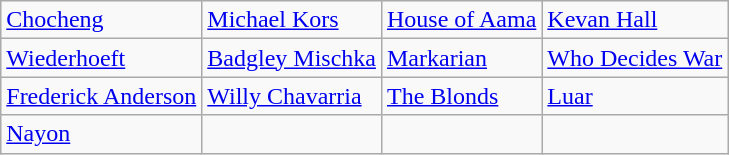<table class="wikitable">
<tr>
<td><a href='#'>Chocheng</a></td>
<td><a href='#'>Michael Kors</a></td>
<td><a href='#'>House of Aama</a></td>
<td><a href='#'>Kevan Hall</a></td>
</tr>
<tr>
<td><a href='#'>Wiederhoeft</a></td>
<td><a href='#'>Badgley Mischka</a></td>
<td><a href='#'>Markarian</a></td>
<td><a href='#'>Who Decides War</a></td>
</tr>
<tr>
<td><a href='#'>Frederick Anderson</a></td>
<td><a href='#'>Willy Chavarria</a></td>
<td><a href='#'>The Blonds</a></td>
<td><a href='#'>Luar</a></td>
</tr>
<tr>
<td><a href='#'>Nayon</a></td>
<td></td>
<td></td>
<td></td>
</tr>
</table>
